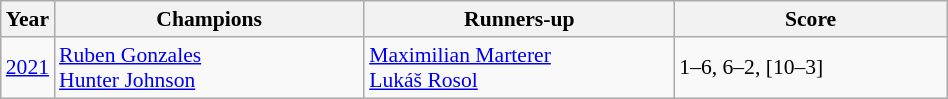<table class="wikitable" style="font-size:90%">
<tr>
<th>Year</th>
<th width="200">Champions</th>
<th width="200">Runners-up</th>
<th width="175">Score</th>
</tr>
<tr>
<td><a href='#'>2021</a></td>
<td> <a href='#'>Ruben Gonzales</a><br> <a href='#'>Hunter Johnson</a></td>
<td> <a href='#'>Maximilian Marterer</a><br> <a href='#'>Lukáš Rosol</a></td>
<td>1–6, 6–2, [10–3]</td>
</tr>
</table>
